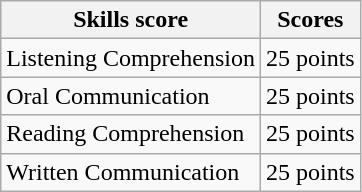<table class="wikitable">
<tr>
<th>Skills score</th>
<th>Scores</th>
</tr>
<tr>
<td>Listening Comprehension</td>
<td>25 points</td>
</tr>
<tr>
<td>Oral Communication</td>
<td>25 points</td>
</tr>
<tr>
<td>Reading Comprehension</td>
<td>25 points</td>
</tr>
<tr>
<td>Written Communication</td>
<td>25 points</td>
</tr>
</table>
